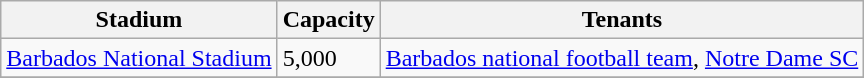<table class="wikitable sortable">
<tr>
<th>Stadium</th>
<th>Capacity</th>
<th>Tenants</th>
</tr>
<tr>
<td><a href='#'>Barbados National Stadium</a></td>
<td>5,000</td>
<td><a href='#'>Barbados national football team</a>, <a href='#'>Notre Dame SC</a></td>
</tr>
<tr>
</tr>
</table>
